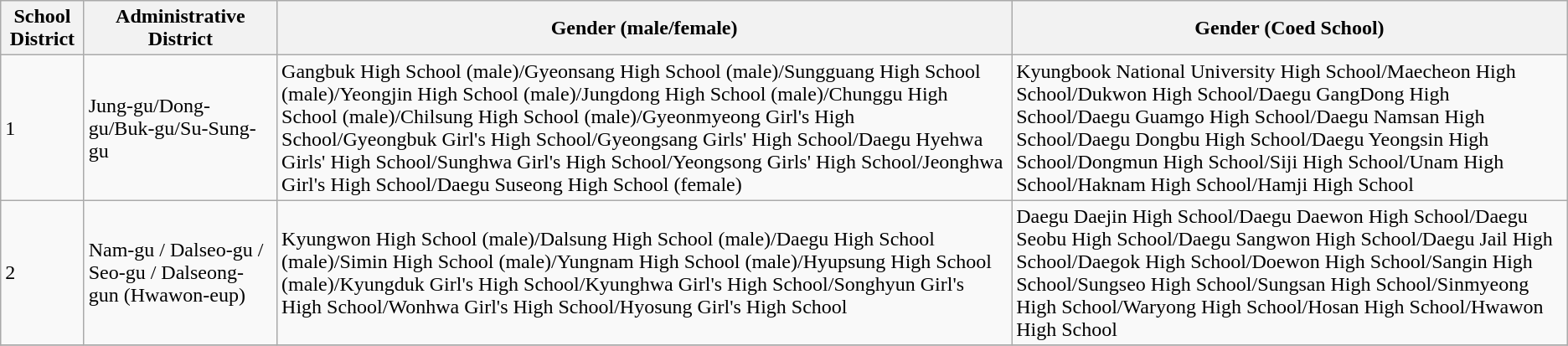<table class="wikitable">
<tr>
<th>School District</th>
<th>Administrative District</th>
<th>Gender (male/female)</th>
<th>Gender (Coed School)</th>
</tr>
<tr>
<td>1</td>
<td>Jung-gu/Dong-gu/Buk-gu/Su-Sung-gu</td>
<td>Gangbuk High School (male)/Gyeonsang High School (male)/Sungguang High School (male)/Yeongjin High School (male)/Jungdong High School (male)/Chunggu High School (male)/Chilsung High School (male)/Gyeonmyeong Girl's High School/Gyeongbuk Girl's High School/Gyeongsang Girls' High School/Daegu Hyehwa Girls' High School/Sunghwa Girl's High School/Yeongsong Girls' High School/Jeonghwa Girl's High School/Daegu Suseong High School (female)</td>
<td>Kyungbook National University High School/Maecheon High School/Dukwon High School/Daegu GangDong High School/Daegu Guamgo High School/Daegu Namsan High School/Daegu Dongbu High School/Daegu Yeongsin High School/Dongmun High School/Siji High School/Unam High School/Haknam High School/Hamji High School</td>
</tr>
<tr>
<td>2</td>
<td>Nam-gu / Dalseo-gu / Seo-gu / Dalseong-gun (Hwawon-eup)</td>
<td>Kyungwon High School (male)/Dalsung High School (male)/Daegu High School (male)/Simin High School (male)/Yungnam High School (male)/Hyupsung High School (male)/Kyungduk Girl's High School/Kyunghwa Girl's High School/Songhyun Girl's High School/Wonhwa Girl's High School/Hyosung Girl's High School</td>
<td>Daegu Daejin High School/Daegu Daewon High School/Daegu Seobu High School/Daegu Sangwon High School/Daegu Jail High School/Daegok High School/Doewon High School/Sangin High School/Sungseo High School/Sungsan High School/Sinmyeong High School/Waryong High School/Hosan High School/Hwawon High School</td>
</tr>
<tr align="center">
</tr>
</table>
